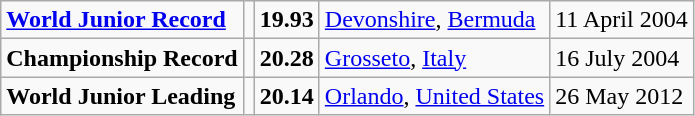<table class="wikitable">
<tr>
<td><strong><a href='#'>World Junior Record</a></strong></td>
<td></td>
<td><strong>19.93</strong></td>
<td><a href='#'>Devonshire</a>, <a href='#'>Bermuda</a></td>
<td>11 April 2004</td>
</tr>
<tr>
<td><strong>Championship Record</strong></td>
<td></td>
<td><strong>20.28</strong></td>
<td><a href='#'>Grosseto</a>, <a href='#'>Italy</a></td>
<td>16 July 2004</td>
</tr>
<tr>
<td><strong>World Junior Leading</strong></td>
<td></td>
<td><strong>20.14</strong></td>
<td><a href='#'>Orlando</a>, <a href='#'>United States</a></td>
<td>26 May 2012</td>
</tr>
</table>
